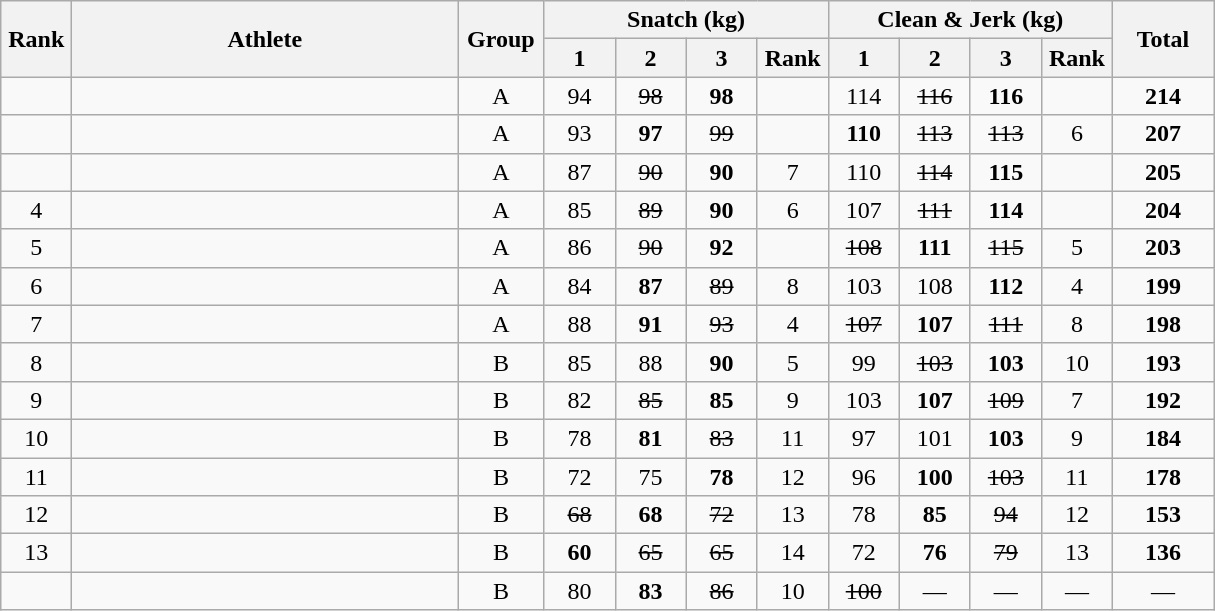<table class = "wikitable" style="text-align:center;">
<tr>
<th rowspan=2 width=40>Rank</th>
<th rowspan=2 width=250>Athlete</th>
<th rowspan=2 width=50>Group</th>
<th colspan=4>Snatch (kg)</th>
<th colspan=4>Clean & Jerk (kg)</th>
<th rowspan=2 width=60>Total</th>
</tr>
<tr>
<th width=40>1</th>
<th width=40>2</th>
<th width=40>3</th>
<th width=40>Rank</th>
<th width=40>1</th>
<th width=40>2</th>
<th width=40>3</th>
<th width=40>Rank</th>
</tr>
<tr>
<td></td>
<td align=left></td>
<td>A</td>
<td>94</td>
<td><s>98</s></td>
<td><strong>98</strong></td>
<td></td>
<td>114</td>
<td><s>116</s></td>
<td><strong>116</strong></td>
<td></td>
<td><strong>214</strong></td>
</tr>
<tr>
<td></td>
<td align=left></td>
<td>A</td>
<td>93</td>
<td><strong>97</strong></td>
<td><s>99</s></td>
<td></td>
<td><strong>110</strong></td>
<td><s>113</s></td>
<td><s>113</s></td>
<td>6</td>
<td><strong>207</strong></td>
</tr>
<tr>
<td></td>
<td align=left></td>
<td>A</td>
<td>87</td>
<td><s>90</s></td>
<td><strong>90</strong></td>
<td>7</td>
<td>110</td>
<td><s>114</s></td>
<td><strong>115</strong></td>
<td></td>
<td><strong>205</strong></td>
</tr>
<tr>
<td>4</td>
<td align=left></td>
<td>A</td>
<td>85</td>
<td><s>89</s></td>
<td><strong>90</strong></td>
<td>6</td>
<td>107</td>
<td><s>111</s></td>
<td><strong>114</strong></td>
<td></td>
<td><strong>204</strong></td>
</tr>
<tr>
<td>5</td>
<td align=left></td>
<td>A</td>
<td>86</td>
<td><s>90</s></td>
<td><strong>92</strong></td>
<td></td>
<td><s>108</s></td>
<td><strong>111</strong></td>
<td><s>115</s></td>
<td>5</td>
<td><strong>203</strong></td>
</tr>
<tr>
<td>6</td>
<td align=left></td>
<td>A</td>
<td>84</td>
<td><strong>87</strong></td>
<td><s>89</s></td>
<td>8</td>
<td>103</td>
<td>108</td>
<td><strong>112</strong></td>
<td>4</td>
<td><strong>199</strong></td>
</tr>
<tr>
<td>7</td>
<td align=left></td>
<td>A</td>
<td>88</td>
<td><strong>91</strong></td>
<td><s>93</s></td>
<td>4</td>
<td><s>107</s></td>
<td><strong>107</strong></td>
<td><s>111</s></td>
<td>8</td>
<td><strong>198</strong></td>
</tr>
<tr>
<td>8</td>
<td align=left></td>
<td>B</td>
<td>85</td>
<td>88</td>
<td><strong>90</strong></td>
<td>5</td>
<td>99</td>
<td><s>103</s></td>
<td><strong>103</strong></td>
<td>10</td>
<td><strong>193</strong></td>
</tr>
<tr>
<td>9</td>
<td align=left></td>
<td>B</td>
<td>82</td>
<td><s>85</s></td>
<td><strong>85</strong></td>
<td>9</td>
<td>103</td>
<td><strong>107</strong></td>
<td><s>109</s></td>
<td>7</td>
<td><strong>192</strong></td>
</tr>
<tr>
<td>10</td>
<td align=left></td>
<td>B</td>
<td>78</td>
<td><strong>81</strong></td>
<td><s>83</s></td>
<td>11</td>
<td>97</td>
<td>101</td>
<td><strong>103</strong></td>
<td>9</td>
<td><strong>184</strong></td>
</tr>
<tr>
<td>11</td>
<td align=left></td>
<td>B</td>
<td>72</td>
<td>75</td>
<td><strong>78</strong></td>
<td>12</td>
<td>96</td>
<td><strong>100</strong></td>
<td><s>103</s></td>
<td>11</td>
<td><strong>178</strong></td>
</tr>
<tr>
<td>12</td>
<td align=left></td>
<td>B</td>
<td><s>68</s></td>
<td><strong>68</strong></td>
<td><s>72</s></td>
<td>13</td>
<td>78</td>
<td><strong>85</strong></td>
<td><s>94</s></td>
<td>12</td>
<td><strong>153</strong></td>
</tr>
<tr>
<td>13</td>
<td align=left></td>
<td>B</td>
<td><strong>60</strong></td>
<td><s>65</s></td>
<td><s>65</s></td>
<td>14</td>
<td>72</td>
<td><strong>76</strong></td>
<td><s>79</s></td>
<td>13</td>
<td><strong>136</strong></td>
</tr>
<tr>
<td></td>
<td align=left></td>
<td>B</td>
<td>80</td>
<td><strong>83</strong></td>
<td><s>86</s></td>
<td>10</td>
<td><s>100</s></td>
<td>—</td>
<td>—</td>
<td>—</td>
<td>—</td>
</tr>
</table>
